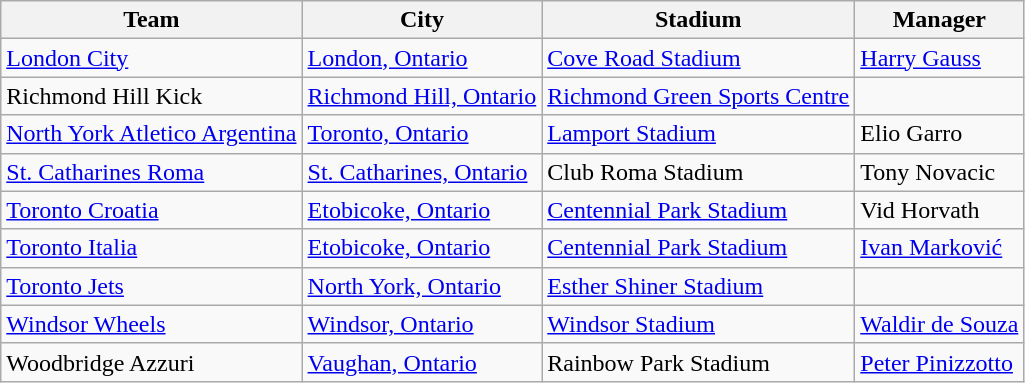<table class="wikitable sortable">
<tr>
<th>Team</th>
<th>City</th>
<th>Stadium</th>
<th>Manager</th>
</tr>
<tr>
<td><a href='#'>London City</a></td>
<td><a href='#'>London, Ontario</a></td>
<td><a href='#'>Cove Road Stadium</a></td>
<td><a href='#'>Harry Gauss</a></td>
</tr>
<tr>
<td>Richmond Hill Kick</td>
<td><a href='#'>Richmond Hill, Ontario</a></td>
<td><a href='#'>Richmond Green Sports Centre</a></td>
<td></td>
</tr>
<tr>
<td><a href='#'>North York Atletico Argentina</a></td>
<td><a href='#'>Toronto, Ontario</a></td>
<td><a href='#'>Lamport Stadium</a></td>
<td>Elio Garro</td>
</tr>
<tr>
<td><a href='#'>St. Catharines Roma</a></td>
<td><a href='#'>St. Catharines, Ontario</a></td>
<td>Club Roma Stadium</td>
<td>Tony Novacic</td>
</tr>
<tr>
<td><a href='#'>Toronto Croatia</a></td>
<td><a href='#'>Etobicoke, Ontario</a></td>
<td><a href='#'>Centennial Park Stadium</a></td>
<td>Vid Horvath</td>
</tr>
<tr>
<td><a href='#'>Toronto Italia</a></td>
<td><a href='#'>Etobicoke, Ontario</a></td>
<td><a href='#'>Centennial Park Stadium</a></td>
<td><a href='#'>Ivan Marković</a></td>
</tr>
<tr>
<td><a href='#'>Toronto Jets</a></td>
<td><a href='#'>North York, Ontario</a></td>
<td><a href='#'>Esther Shiner Stadium</a></td>
<td></td>
</tr>
<tr>
<td><a href='#'>Windsor Wheels</a></td>
<td><a href='#'>Windsor, Ontario</a></td>
<td><a href='#'>Windsor Stadium</a></td>
<td><a href='#'>Waldir de Souza</a></td>
</tr>
<tr>
<td>Woodbridge Azzuri</td>
<td><a href='#'>Vaughan, Ontario</a></td>
<td>Rainbow Park Stadium</td>
<td><a href='#'>Peter Pinizzotto</a></td>
</tr>
</table>
